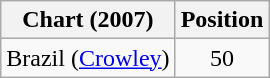<table class="wikitable sortable plainrowheaders" style="text-align:center">
<tr>
<th scope="col">Chart (2007)</th>
<th scope="col">Position</th>
</tr>
<tr>
<td>Brazil (<a href='#'>Crowley</a>)</td>
<td style="text-align:center;">50</td>
</tr>
</table>
